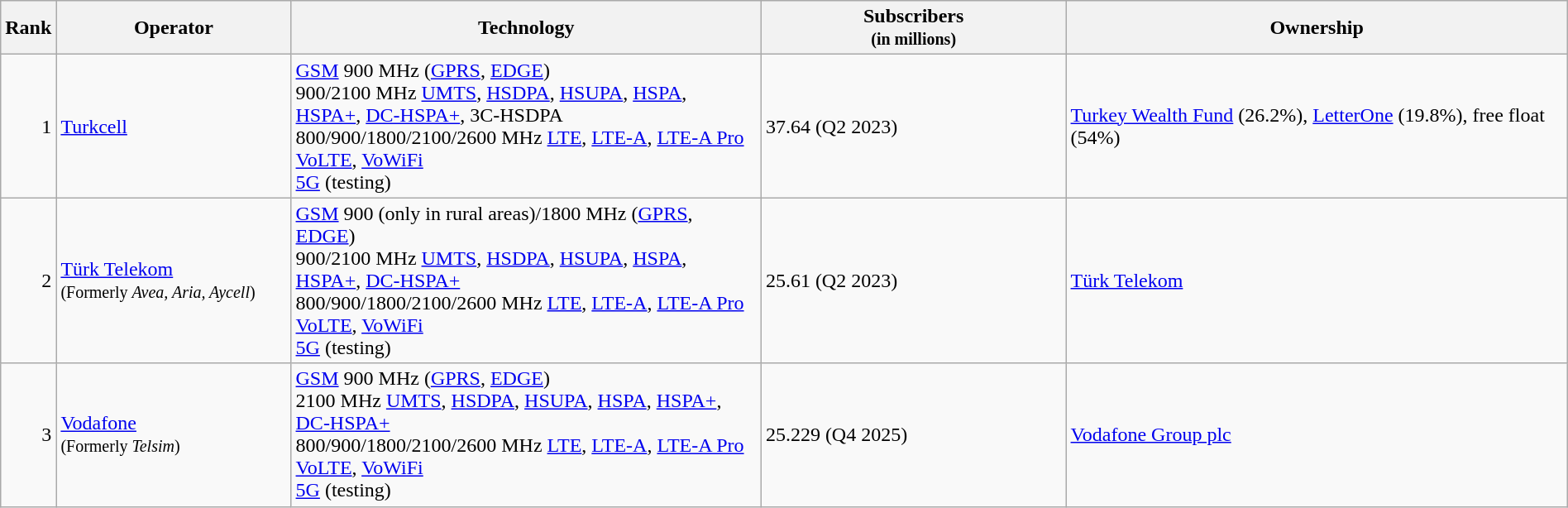<table class="wikitable" style="width:100%;">
<tr>
<th style="width:3%;">Rank</th>
<th style="width:15%;">Operator</th>
<th style="width:30%;">Technology</th>
<th>Subscribers<br><small>(in millions)</small></th>
<th style="width:32%;">Ownership</th>
</tr>
<tr>
<td align=right>1</td>
<td><a href='#'>Turkcell</a></td>
<td><a href='#'>GSM</a> 900 MHz (<a href='#'>GPRS</a>, <a href='#'>EDGE</a>)<br>  900/2100 MHz <a href='#'>UMTS</a>, <a href='#'>HSDPA</a>,   <a href='#'>HSUPA</a>, <a href='#'>HSPA</a>, <a href='#'>HSPA+</a>, <a href='#'>DC-HSPA+</a>, 3C-HSDPA <br> 800/900/1800/2100/2600 MHz <a href='#'>LTE</a>, <a href='#'>LTE-A</a>, <a href='#'>LTE-A Pro</a> <br> <a href='#'>VoLTE</a>, <a href='#'>VoWiFi</a><br><a href='#'>5G</a> (testing)</td>
<td>37.64 (Q2 2023)</td>
<td><a href='#'>Turkey Wealth Fund</a> (26.2%), <a href='#'>LetterOne</a> (19.8%), free float (54%)</td>
</tr>
<tr>
<td align=right>2</td>
<td><a href='#'>Türk Telekom</a> <br> <small>(Formerly <em>Avea, Aria, Aycell</em>)</small></td>
<td><a href='#'>GSM</a> 900 (only in rural areas)/1800 MHz (<a href='#'>GPRS</a>, <a href='#'>EDGE</a>)<br> 900/2100 MHz <a href='#'>UMTS</a>, <a href='#'>HSDPA</a>,   <a href='#'>HSUPA</a>, <a href='#'>HSPA</a>, <a href='#'>HSPA+</a>, <a href='#'>DC-HSPA+</a>  <br> 800/900/1800/2100/2600 MHz <a href='#'>LTE</a>, <a href='#'>LTE-A</a>, <a href='#'>LTE-A Pro</a> <br> <a href='#'>VoLTE</a>, <a href='#'>VoWiFi</a><br><a href='#'>5G</a> (testing)</td>
<td>25.61 (Q2 2023)</td>
<td><a href='#'>Türk Telekom</a></td>
</tr>
<tr>
<td align=right>3</td>
<td><a href='#'>Vodafone</a> <br> <small>(Formerly <em>Telsim</em>)</small></td>
<td><a href='#'>GSM</a> 900 MHz (<a href='#'>GPRS</a>, <a href='#'>EDGE</a>)<br> 2100 MHz <a href='#'>UMTS</a>, <a href='#'>HSDPA</a>,   <a href='#'>HSUPA</a>, <a href='#'>HSPA</a>, <a href='#'>HSPA+</a>, <a href='#'>DC-HSPA+</a>  <br> 800/900/1800/2100/2600 MHz <a href='#'>LTE</a>, <a href='#'>LTE-A</a>, <a href='#'>LTE-A Pro</a> <br> <a href='#'>VoLTE</a>, <a href='#'>VoWiFi</a><br> <a href='#'>5G</a> (testing)</td>
<td>25.229 (Q4 2025)</td>
<td><a href='#'>Vodafone Group plc</a></td>
</tr>
</table>
